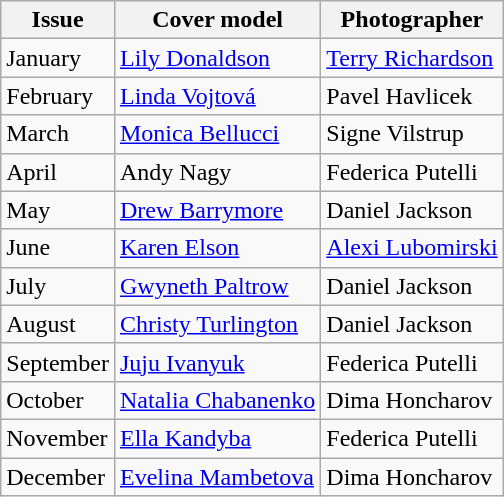<table class="sortable wikitable">
<tr>
<th>Issue</th>
<th>Cover model</th>
<th>Photographer</th>
</tr>
<tr>
<td>January</td>
<td><a href='#'>Lily Donaldson</a></td>
<td><a href='#'>Terry Richardson</a></td>
</tr>
<tr>
<td>February</td>
<td><a href='#'>Linda Vojtová</a></td>
<td>Pavel Havlicek</td>
</tr>
<tr>
<td>March</td>
<td><a href='#'>Monica Bellucci</a></td>
<td>Signe Vilstrup</td>
</tr>
<tr>
<td>April</td>
<td>Andy Nagy</td>
<td>Federica Putelli</td>
</tr>
<tr>
<td>May</td>
<td><a href='#'>Drew Barrymore</a></td>
<td>Daniel Jackson</td>
</tr>
<tr>
<td>June</td>
<td><a href='#'>Karen Elson</a></td>
<td><a href='#'>Alexi Lubomirski</a></td>
</tr>
<tr>
<td>July</td>
<td><a href='#'>Gwyneth Paltrow</a></td>
<td>Daniel Jackson</td>
</tr>
<tr>
<td>August</td>
<td><a href='#'>Christy Turlington</a></td>
<td>Daniel Jackson</td>
</tr>
<tr>
<td>September</td>
<td><a href='#'>Juju Ivanyuk</a></td>
<td>Federica Putelli</td>
</tr>
<tr>
<td>October</td>
<td><a href='#'>Natalia Chabanenko</a></td>
<td>Dima Honcharov</td>
</tr>
<tr>
<td>November</td>
<td><a href='#'>Ella Kandyba</a></td>
<td>Federica Putelli</td>
</tr>
<tr>
<td>December</td>
<td><a href='#'>Evelina Mambetova</a></td>
<td>Dima Honcharov</td>
</tr>
</table>
